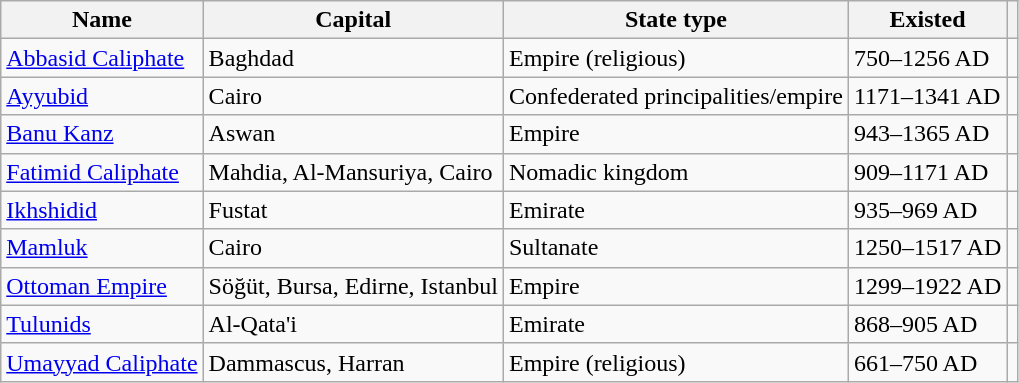<table class="wikitable sortable" border="1">
<tr>
<th>Name</th>
<th>Capital</th>
<th>State type</th>
<th>Existed</th>
<th></th>
</tr>
<tr>
<td><a href='#'>Abbasid Caliphate</a></td>
<td>Baghdad</td>
<td>Empire (religious)</td>
<td>750–1256 AD</td>
<td></td>
</tr>
<tr>
<td><a href='#'>Ayyubid</a></td>
<td>Cairo</td>
<td>Confederated principalities/empire</td>
<td>1171–1341 AD</td>
<td></td>
</tr>
<tr>
<td><a href='#'>Banu Kanz</a></td>
<td>Aswan</td>
<td>Empire</td>
<td>943–1365 AD</td>
<td></td>
</tr>
<tr>
<td><a href='#'>Fatimid Caliphate</a></td>
<td>Mahdia, Al-Mansuriya, Cairo</td>
<td>Nomadic kingdom</td>
<td>909–1171 AD</td>
<td></td>
</tr>
<tr>
<td><a href='#'>Ikhshidid</a></td>
<td>Fustat</td>
<td>Emirate</td>
<td>935–969 AD</td>
<td></td>
</tr>
<tr>
<td><a href='#'>Mamluk</a></td>
<td>Cairo</td>
<td>Sultanate</td>
<td>1250–1517 AD</td>
<td></td>
</tr>
<tr>
<td><a href='#'>Ottoman Empire</a></td>
<td>Söğüt, Bursa, Edirne, Istanbul</td>
<td>Empire</td>
<td>1299–1922 AD</td>
<td></td>
</tr>
<tr>
<td><a href='#'>Tulunids</a></td>
<td>Al-Qata'i</td>
<td>Emirate</td>
<td>868–905 AD</td>
<td></td>
</tr>
<tr>
<td><a href='#'>Umayyad Caliphate</a></td>
<td>Dammascus, Harran</td>
<td>Empire (religious)</td>
<td>661–750 AD</td>
<td></td>
</tr>
</table>
